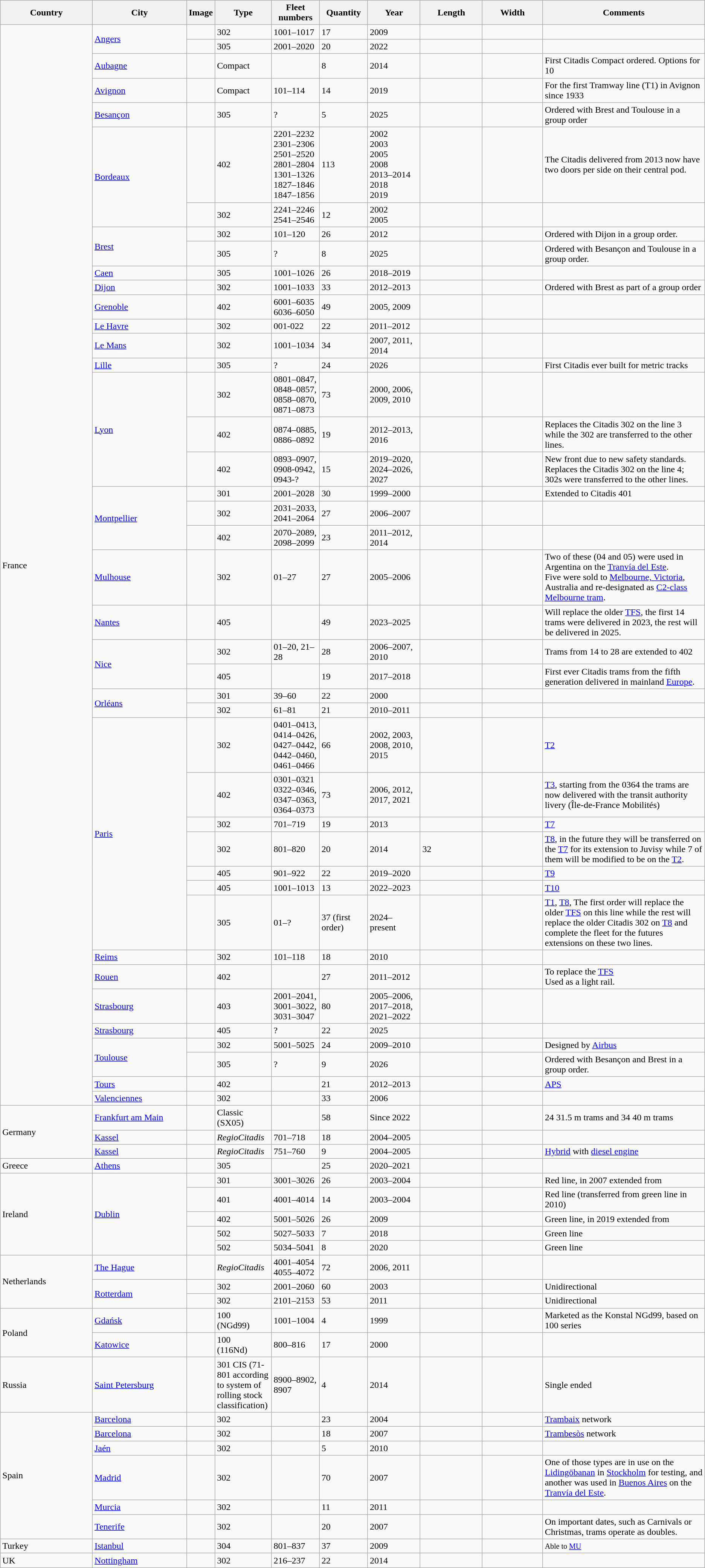<table class="wikitable sortable">
<tr>
<th style="width:15em;">Country</th>
<th style="width:15em;">City</th>
<th>Image</th>
<th style="width:6em;">Type</th>
<th style="width:6em;">Fleet numbers</th>
<th style="width:6em;">Quantity</th>
<th style="width:8em;">Year</th>
<th style="width:10em;">Length</th>
<th style="width:10em;">Width</th>
<th style="width:30em;">Comments</th>
</tr>
<tr>
<td rowspan="42">France</td>
<td rowspan="2"><a href='#'>Angers</a></td>
<td></td>
<td>302</td>
<td>1001–1017</td>
<td>17</td>
<td>2009</td>
<td></td>
<td></td>
<td></td>
</tr>
<tr>
<td></td>
<td>305</td>
<td>2001–2020</td>
<td>20</td>
<td>2022</td>
<td></td>
<td></td>
<td></td>
</tr>
<tr>
<td><a href='#'>Aubagne</a></td>
<td></td>
<td>Compact</td>
<td></td>
<td>8</td>
<td>2014</td>
<td></td>
<td></td>
<td>First Citadis Compact ordered. Options for 10</td>
</tr>
<tr>
<td><a href='#'>Avignon</a></td>
<td></td>
<td>Compact</td>
<td>101–114</td>
<td>14</td>
<td>2019</td>
<td></td>
<td></td>
<td>For the first Tramway line (T1) in Avignon since 1933</td>
</tr>
<tr>
<td><a href='#'>Besançon</a></td>
<td></td>
<td>305</td>
<td>?</td>
<td>5</td>
<td>2025</td>
<td></td>
<td></td>
<td>Ordered with Brest and Toulouse in a group order</td>
</tr>
<tr>
<td rowspan="2"><a href='#'>Bordeaux</a></td>
<td></td>
<td>402</td>
<td>2201–2232 <br> 2301–2306 <br> 2501–2520 <br> 2801–2804 <br> 1301–1326 <br> 1827–1846 <br> 1847–1856</td>
<td>113</td>
<td>2002 <br> 2003 <br> 2005 <br> 2008 <br> 2013–2014 <br> 2018 <br> 2019</td>
<td></td>
<td></td>
<td>The Citadis delivered from 2013 now have two doors per side on their central pod.</td>
</tr>
<tr>
<td></td>
<td>302</td>
<td>2241–2246 <br> 2541–2546</td>
<td>12</td>
<td>2002 <br> 2005</td>
<td></td>
<td></td>
<td></td>
</tr>
<tr>
<td rowspan="2"><a href='#'>Brest</a></td>
<td></td>
<td>302</td>
<td>101–120</td>
<td>26</td>
<td>2012</td>
<td></td>
<td></td>
<td>Ordered with Dijon in a group order.</td>
</tr>
<tr>
<td></td>
<td>305</td>
<td>?</td>
<td>8</td>
<td>2025</td>
<td></td>
<td></td>
<td>Ordered with Besançon and Toulouse in a group order.</td>
</tr>
<tr>
<td><a href='#'>Caen</a></td>
<td></td>
<td>305</td>
<td>1001–1026</td>
<td>26</td>
<td>2018–2019</td>
<td></td>
<td></td>
<td></td>
</tr>
<tr>
<td><a href='#'>Dijon</a></td>
<td></td>
<td>302</td>
<td>1001–1033</td>
<td>33</td>
<td>2012–2013</td>
<td></td>
<td></td>
<td>Ordered with Brest as part of a group order</td>
</tr>
<tr>
<td><a href='#'>Grenoble</a></td>
<td></td>
<td>402</td>
<td>6001–6035<br>6036–6050</td>
<td>49</td>
<td>2005, 2009</td>
<td></td>
<td></td>
<td></td>
</tr>
<tr>
<td><a href='#'>Le Havre</a></td>
<td></td>
<td>302</td>
<td>001-022</td>
<td>22</td>
<td>2011–2012</td>
<td></td>
<td></td>
<td></td>
</tr>
<tr>
<td><a href='#'>Le Mans</a></td>
<td></td>
<td>302</td>
<td>1001–1034</td>
<td>34</td>
<td>2007, 2011, 2014</td>
<td></td>
<td></td>
<td></td>
</tr>
<tr>
<td><a href='#'>Lille</a></td>
<td></td>
<td>305</td>
<td>?</td>
<td>24</td>
<td>2026</td>
<td></td>
<td></td>
<td>First Citadis ever built for metric tracks</td>
</tr>
<tr>
<td rowspan="3"><a href='#'>Lyon</a></td>
<td></td>
<td>302</td>
<td>0801–0847, <br> 0848–0857, <br> 0858–0870, <br> 0871–0873</td>
<td>73</td>
<td>2000, 2006, 2009, 2010</td>
<td></td>
<td></td>
<td></td>
</tr>
<tr>
<td></td>
<td>402</td>
<td>0874–0885, <br>  0886–0892</td>
<td>19</td>
<td>2012–2013, <br> 2016</td>
<td></td>
<td></td>
<td>Replaces the Citadis 302 on the line 3 while the 302 are transferred to the other lines.</td>
</tr>
<tr>
<td></td>
<td>402</td>
<td>0893–0907, <br> 0908-0942, <br> 0943-?</td>
<td>15</td>
<td>2019–2020, <br> 2024–2026, <br> 2027</td>
<td></td>
<td></td>
<td>New front due to new safety standards. Replaces the Citadis 302 on the line 4; 302s were transferred to the other lines.</td>
</tr>
<tr>
<td rowspan="3"><a href='#'>Montpellier</a></td>
<td></td>
<td>301</td>
<td>2001–2028</td>
<td>30</td>
<td>1999–2000</td>
<td></td>
<td></td>
<td>Extended to Citadis 401</td>
</tr>
<tr>
<td></td>
<td>302</td>
<td>2031–2033, 2041–2064</td>
<td>27</td>
<td>2006–2007</td>
<td></td>
<td></td>
<td></td>
</tr>
<tr>
<td></td>
<td>402</td>
<td>2070–2089,<br>  2098–2099</td>
<td>23</td>
<td>2011–2012,<br>  2014</td>
<td></td>
<td></td>
<td></td>
</tr>
<tr>
<td><a href='#'>Mulhouse</a></td>
<td></td>
<td>302</td>
<td>01–27</td>
<td>27</td>
<td>2005–2006</td>
<td></td>
<td></td>
<td>Two of these (04 and 05) were used in Argentina on the <a href='#'>Tranvía del Este</a>.<br>Five were sold to <a href='#'>Melbourne, Victoria</a>, Australia and re-designated as <a href='#'>C2-class Melbourne tram</a>.</td>
</tr>
<tr>
<td><a href='#'>Nantes</a></td>
<td></td>
<td>405</td>
<td></td>
<td>49</td>
<td>2023–2025</td>
<td></td>
<td></td>
<td>Will replace the older <a href='#'>TFS</a>, the first 14 trams were delivered in 2023, the rest will be delivered in 2025.</td>
</tr>
<tr>
<td rowspan="2"><a href='#'>Nice</a></td>
<td></td>
<td>302</td>
<td>01–20, 21–28</td>
<td>28</td>
<td>2006–2007, <br> 2010</td>
<td></td>
<td></td>
<td>Trams from 14 to 28 are extended to 402</td>
</tr>
<tr>
<td></td>
<td>405</td>
<td></td>
<td>19</td>
<td>2017–2018</td>
<td></td>
<td></td>
<td>First ever Citadis trams from the fifth generation delivered in mainland <a href='#'>Europe</a>.</td>
</tr>
<tr>
<td rowspan="2"><a href='#'>Orléans</a></td>
<td></td>
<td>301</td>
<td>39–60</td>
<td>22</td>
<td>2000</td>
<td></td>
<td></td>
<td></td>
</tr>
<tr>
<td></td>
<td>302</td>
<td>61–81</td>
<td>21</td>
<td>2010–2011</td>
<td></td>
<td></td>
<td></td>
</tr>
<tr>
<td rowspan="7"><a href='#'>Paris</a></td>
<td></td>
<td>302</td>
<td>0401–0413,<br>  0414–0426,<br>  0427–0442,<br>  0442–0460, <br> 0461–0466</td>
<td>66</td>
<td>2002, 2003, 2008, 2010, 2015</td>
<td></td>
<td></td>
<td><a href='#'>T2</a></td>
</tr>
<tr>
<td><br>  </td>
<td>402</td>
<td>0301–0321<br>  0322–0346,<br>  0347–0363,<br>  0364–0373</td>
<td>73</td>
<td>2006, 2012, 2017, 2021</td>
<td></td>
<td></td>
<td><a href='#'>T3</a>, starting from the 0364 the trams are now delivered with the transit authority livery (Île-de-France Mobilités)</td>
</tr>
<tr>
<td></td>
<td>302</td>
<td>701–719</td>
<td>19</td>
<td>2013</td>
<td></td>
<td></td>
<td><a href='#'>T7</a></td>
</tr>
<tr>
<td></td>
<td>302</td>
<td>801–820</td>
<td>20</td>
<td>2014</td>
<td>32</td>
<td></td>
<td><a href='#'>T8</a>, in the future they will be transferred on the <a href='#'>T7</a> for its extension to Juvisy while 7 of them will be modified to be on the <a href='#'>T2</a>.</td>
</tr>
<tr>
<td></td>
<td>405</td>
<td>901–922</td>
<td>22</td>
<td>2019–2020</td>
<td></td>
<td></td>
<td><a href='#'>T9</a></td>
</tr>
<tr>
<td></td>
<td>405</td>
<td>1001–1013</td>
<td>13</td>
<td>2022–2023</td>
<td></td>
<td></td>
<td><a href='#'>T10</a></td>
</tr>
<tr>
<td></td>
<td>305</td>
<td>01–?</td>
<td>37 (first order)</td>
<td>2024–present</td>
<td></td>
<td></td>
<td><a href='#'>T1</a>, <a href='#'>T8</a>, The first order will replace the older <a href='#'>TFS</a> on this line while the rest will replace the older Citadis 302 on <a href='#'>T8</a> and complete the fleet for the futures extensions on these two lines.</td>
</tr>
<tr>
<td><a href='#'>Reims</a></td>
<td></td>
<td>302</td>
<td>101–118</td>
<td>18</td>
<td>2010</td>
<td></td>
<td></td>
<td></td>
</tr>
<tr>
<td><a href='#'>Rouen</a></td>
<td></td>
<td>402</td>
<td></td>
<td>27</td>
<td>2011–2012</td>
<td></td>
<td></td>
<td>To replace the <a href='#'>TFS</a><br>Used as a light rail.</td>
</tr>
<tr>
<td><a href='#'>Strasbourg</a></td>
<td> <br> </td>
<td>403</td>
<td>2001–2041, <br> 3001–3022, <br> 3031–3047</td>
<td>80</td>
<td>2005–2006, 2017–2018, 2021–2022</td>
<td></td>
<td></td>
<td></td>
</tr>
<tr>
<td><a href='#'>Strasbourg</a></td>
<td></td>
<td>405</td>
<td>?</td>
<td>22</td>
<td>2025</td>
<td></td>
<td></td>
<td></td>
</tr>
<tr>
<td rowspan="2"><a href='#'>Toulouse</a></td>
<td></td>
<td>302</td>
<td>5001–5025</td>
<td>24</td>
<td>2009–2010</td>
<td></td>
<td></td>
<td>Designed by <a href='#'>Airbus</a></td>
</tr>
<tr>
<td></td>
<td>305</td>
<td>?</td>
<td>9</td>
<td>2026</td>
<td></td>
<td></td>
<td>Ordered with Besançon and Brest in a group order.</td>
</tr>
<tr>
<td><a href='#'>Tours</a></td>
<td></td>
<td>402</td>
<td></td>
<td>21</td>
<td>2012–2013</td>
<td></td>
<td></td>
<td><a href='#'>APS</a></td>
</tr>
<tr>
<td><a href='#'>Valenciennes</a></td>
<td></td>
<td>302</td>
<td></td>
<td>33</td>
<td>2006</td>
<td></td>
<td></td>
<td></td>
</tr>
<tr>
<td rowspan="3">Germany</td>
<td><a href='#'>Frankfurt am Main</a></td>
<td></td>
<td>Classic (SX05)</td>
<td></td>
<td>58</td>
<td>Since 2022</td>
<td><br></td>
<td></td>
<td>24 31.5 m trams and 34 40 m trams</td>
</tr>
<tr>
<td><a href='#'>Kassel</a></td>
<td></td>
<td><em>RegioCitadis</em></td>
<td>701–718</td>
<td>18</td>
<td>2004–2005</td>
<td></td>
<td></td>
<td></td>
</tr>
<tr>
<td><a href='#'>Kassel</a></td>
<td></td>
<td><em>RegioCitadis</em></td>
<td>751–760</td>
<td>9</td>
<td>2004–2005</td>
<td></td>
<td></td>
<td><a href='#'>Hybrid</a> with <a href='#'>diesel engine</a></td>
</tr>
<tr>
<td>Greece</td>
<td><a href='#'>Athens</a></td>
<td></td>
<td>305</td>
<td></td>
<td>25</td>
<td>2020–2021</td>
<td></td>
<td></td>
<td></td>
</tr>
<tr>
<td rowspan="5">Ireland</td>
<td rowspan="5"><a href='#'>Dublin</a></td>
<td></td>
<td>301</td>
<td>3001–3026</td>
<td>26</td>
<td>2003–2004</td>
<td></td>
<td></td>
<td>Red line, in 2007 extended from </td>
</tr>
<tr>
<td></td>
<td>401</td>
<td>4001–4014</td>
<td>14</td>
<td>2003–2004</td>
<td></td>
<td></td>
<td>Red line (transferred from green line in 2010)</td>
</tr>
<tr>
<td></td>
<td>402</td>
<td>5001–5026</td>
<td>26</td>
<td>2009</td>
<td></td>
<td></td>
<td>Green line, in 2019 extended from </td>
</tr>
<tr>
<td rowspan="2"></td>
<td>502</td>
<td>5027–5033</td>
<td>7</td>
<td>2018</td>
<td></td>
<td></td>
<td>Green line</td>
</tr>
<tr>
<td>502</td>
<td>5034–5041</td>
<td>8</td>
<td>2020</td>
<td></td>
<td></td>
<td>Green line</td>
</tr>
<tr>
<td rowspan="3">Netherlands</td>
<td><a href='#'>The Hague</a></td>
<td></td>
<td><em>RegioCitadis</em></td>
<td>4001–4054<br> 4055–4072</td>
<td>72</td>
<td>2006, 2011</td>
<td></td>
<td></td>
<td></td>
</tr>
<tr>
<td rowspan="2"><a href='#'>Rotterdam</a></td>
<td></td>
<td>302</td>
<td>2001–2060</td>
<td>60</td>
<td>2003</td>
<td></td>
<td></td>
<td>Unidirectional</td>
</tr>
<tr>
<td></td>
<td>302</td>
<td>2101–2153</td>
<td>53</td>
<td>2011</td>
<td></td>
<td></td>
<td>Unidirectional</td>
</tr>
<tr>
<td rowspan="2">Poland</td>
<td><a href='#'>Gdańsk</a></td>
<td></td>
<td>100<br>(NGd99)</td>
<td>1001–1004</td>
<td>4</td>
<td>1999</td>
<td></td>
<td></td>
<td>Marketed as the Konstal NGd99, based on 100 series</td>
</tr>
<tr>
<td><a href='#'>Katowice</a></td>
<td></td>
<td>100<br>(116Nd)</td>
<td>800–816</td>
<td>17</td>
<td>2000</td>
<td></td>
<td></td>
<td></td>
</tr>
<tr>
<td>Russia</td>
<td><a href='#'>Saint Petersburg</a></td>
<td></td>
<td>301 CIS (71-801 according to system of rolling stock classification)</td>
<td>8900–8902,<br>  8907</td>
<td>4</td>
<td>2014</td>
<td></td>
<td></td>
<td>Single ended</td>
</tr>
<tr>
<td rowspan="6">Spain</td>
<td><a href='#'>Barcelona</a></td>
<td></td>
<td>302</td>
<td></td>
<td>23</td>
<td>2004</td>
<td></td>
<td></td>
<td><a href='#'>Trambaix</a> network</td>
</tr>
<tr>
<td><a href='#'>Barcelona</a></td>
<td></td>
<td>302</td>
<td></td>
<td>18</td>
<td>2007</td>
<td></td>
<td></td>
<td><a href='#'>Trambesòs</a> network</td>
</tr>
<tr>
<td><a href='#'>Jaén</a></td>
<td></td>
<td>302</td>
<td></td>
<td>5</td>
<td>2010</td>
<td></td>
<td></td>
<td></td>
</tr>
<tr>
<td><a href='#'>Madrid</a></td>
<td></td>
<td>302</td>
<td></td>
<td>70</td>
<td>2007</td>
<td></td>
<td></td>
<td>One of those types are in use on the <a href='#'>Lidingöbanan</a> in <a href='#'>Stockholm</a> for testing, and another was used in <a href='#'>Buenos Aires</a> on the <a href='#'>Tranvía del Este</a>.</td>
</tr>
<tr>
<td><a href='#'>Murcia</a></td>
<td></td>
<td>302</td>
<td></td>
<td>11</td>
<td>2011</td>
<td></td>
<td></td>
<td></td>
</tr>
<tr>
<td><a href='#'>Tenerife</a></td>
<td></td>
<td>302</td>
<td></td>
<td>20</td>
<td>2007</td>
<td></td>
<td></td>
<td>On important dates, such as Carnivals or Christmas, trams operate as doubles.</td>
</tr>
<tr>
<td>Turkey</td>
<td><a href='#'>Istanbul</a></td>
<td></td>
<td>304</td>
<td>801–837</td>
<td>37</td>
<td>2009</td>
<td></td>
<td></td>
<td><small>Able to <a href='#'>MU</a></small></td>
</tr>
<tr>
<td>UK</td>
<td><a href='#'>Nottingham</a></td>
<td></td>
<td>302</td>
<td>216–237</td>
<td>22</td>
<td>2014</td>
<td></td>
<td></td>
<td></td>
</tr>
</table>
